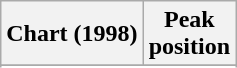<table class="wikitable sortable plainrowheaders" style="text-align:center">
<tr>
<th>Chart (1998)</th>
<th>Peak<br>position</th>
</tr>
<tr>
</tr>
<tr>
</tr>
<tr>
</tr>
</table>
